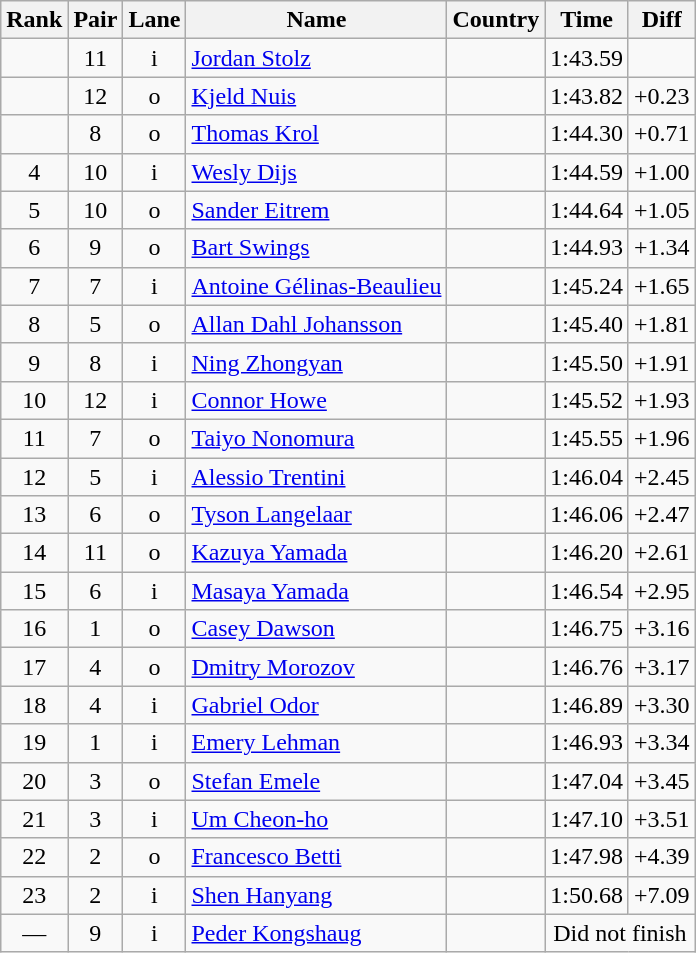<table class="wikitable sortable" style="text-align:center">
<tr>
<th>Rank</th>
<th>Pair</th>
<th>Lane</th>
<th>Name</th>
<th>Country</th>
<th>Time</th>
<th>Diff</th>
</tr>
<tr>
<td></td>
<td>11</td>
<td>i</td>
<td align=left><a href='#'>Jordan Stolz</a></td>
<td align=left></td>
<td>1:43.59</td>
<td></td>
</tr>
<tr>
<td></td>
<td>12</td>
<td>o</td>
<td align=left><a href='#'>Kjeld Nuis</a></td>
<td align=left></td>
<td>1:43.82</td>
<td>+0.23</td>
</tr>
<tr>
<td></td>
<td>8</td>
<td>o</td>
<td align=left><a href='#'>Thomas Krol</a></td>
<td align=left></td>
<td>1:44.30</td>
<td>+0.71</td>
</tr>
<tr>
<td>4</td>
<td>10</td>
<td>i</td>
<td align=left><a href='#'>Wesly Dijs</a></td>
<td align=left></td>
<td>1:44.59</td>
<td>+1.00</td>
</tr>
<tr>
<td>5</td>
<td>10</td>
<td>o</td>
<td align=left><a href='#'>Sander Eitrem</a></td>
<td align=left></td>
<td>1:44.64</td>
<td>+1.05</td>
</tr>
<tr>
<td>6</td>
<td>9</td>
<td>o</td>
<td align=left><a href='#'>Bart Swings</a></td>
<td align=left></td>
<td>1:44.93</td>
<td>+1.34</td>
</tr>
<tr>
<td>7</td>
<td>7</td>
<td>i</td>
<td align=left><a href='#'>Antoine Gélinas-Beaulieu</a></td>
<td align=left></td>
<td>1:45.24</td>
<td>+1.65</td>
</tr>
<tr>
<td>8</td>
<td>5</td>
<td>o</td>
<td align=left><a href='#'>Allan Dahl Johansson</a></td>
<td align=left></td>
<td>1:45.40</td>
<td>+1.81</td>
</tr>
<tr>
<td>9</td>
<td>8</td>
<td>i</td>
<td align=left><a href='#'>Ning Zhongyan</a></td>
<td align=left></td>
<td>1:45.50</td>
<td>+1.91</td>
</tr>
<tr>
<td>10</td>
<td>12</td>
<td>i</td>
<td align=left><a href='#'>Connor Howe</a></td>
<td align=left></td>
<td>1:45.52</td>
<td>+1.93</td>
</tr>
<tr>
<td>11</td>
<td>7</td>
<td>o</td>
<td align=left><a href='#'>Taiyo Nonomura</a></td>
<td align=left></td>
<td>1:45.55</td>
<td>+1.96</td>
</tr>
<tr>
<td>12</td>
<td>5</td>
<td>i</td>
<td align=left><a href='#'>Alessio Trentini</a></td>
<td align=left></td>
<td>1:46.04</td>
<td>+2.45</td>
</tr>
<tr>
<td>13</td>
<td>6</td>
<td>o</td>
<td align=left><a href='#'>Tyson Langelaar</a></td>
<td align=left></td>
<td>1:46.06</td>
<td>+2.47</td>
</tr>
<tr>
<td>14</td>
<td>11</td>
<td>o</td>
<td align=left><a href='#'>Kazuya Yamada</a></td>
<td align=left></td>
<td>1:46.20</td>
<td>+2.61</td>
</tr>
<tr>
<td>15</td>
<td>6</td>
<td>i</td>
<td align=left><a href='#'>Masaya Yamada</a></td>
<td align=left></td>
<td>1:46.54</td>
<td>+2.95</td>
</tr>
<tr>
<td>16</td>
<td>1</td>
<td>o</td>
<td align=left><a href='#'>Casey Dawson</a></td>
<td align=left></td>
<td>1:46.75</td>
<td>+3.16</td>
</tr>
<tr>
<td>17</td>
<td>4</td>
<td>o</td>
<td align=left><a href='#'>Dmitry Morozov</a></td>
<td align=left></td>
<td>1:46.76</td>
<td>+3.17</td>
</tr>
<tr>
<td>18</td>
<td>4</td>
<td>i</td>
<td align=left><a href='#'>Gabriel Odor</a></td>
<td align=left></td>
<td>1:46.89</td>
<td>+3.30</td>
</tr>
<tr>
<td>19</td>
<td>1</td>
<td>i</td>
<td align=left><a href='#'>Emery Lehman</a></td>
<td align=left></td>
<td>1:46.93</td>
<td>+3.34</td>
</tr>
<tr>
<td>20</td>
<td>3</td>
<td>o</td>
<td align=left><a href='#'>Stefan Emele</a></td>
<td align=left></td>
<td>1:47.04</td>
<td>+3.45</td>
</tr>
<tr>
<td>21</td>
<td>3</td>
<td>i</td>
<td align=left><a href='#'>Um Cheon-ho</a></td>
<td align=left></td>
<td>1:47.10</td>
<td>+3.51</td>
</tr>
<tr>
<td>22</td>
<td>2</td>
<td>o</td>
<td align=left><a href='#'>Francesco Betti</a></td>
<td align=left></td>
<td>1:47.98</td>
<td>+4.39</td>
</tr>
<tr>
<td>23</td>
<td>2</td>
<td>i</td>
<td align=left><a href='#'>Shen Hanyang</a></td>
<td align=left></td>
<td>1:50.68</td>
<td>+7.09</td>
</tr>
<tr>
<td>—</td>
<td>9</td>
<td>i</td>
<td align=left><a href='#'>Peder Kongshaug</a></td>
<td align=left></td>
<td colspan=2>Did not finish</td>
</tr>
</table>
